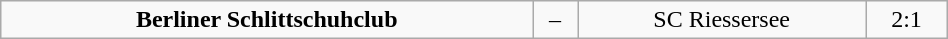<table class="wikitable" width="50%">
<tr align="center">
<td><strong>Berliner Schlittschuhclub</strong></td>
<td>–</td>
<td>SC Riessersee</td>
<td>2:1</td>
</tr>
</table>
